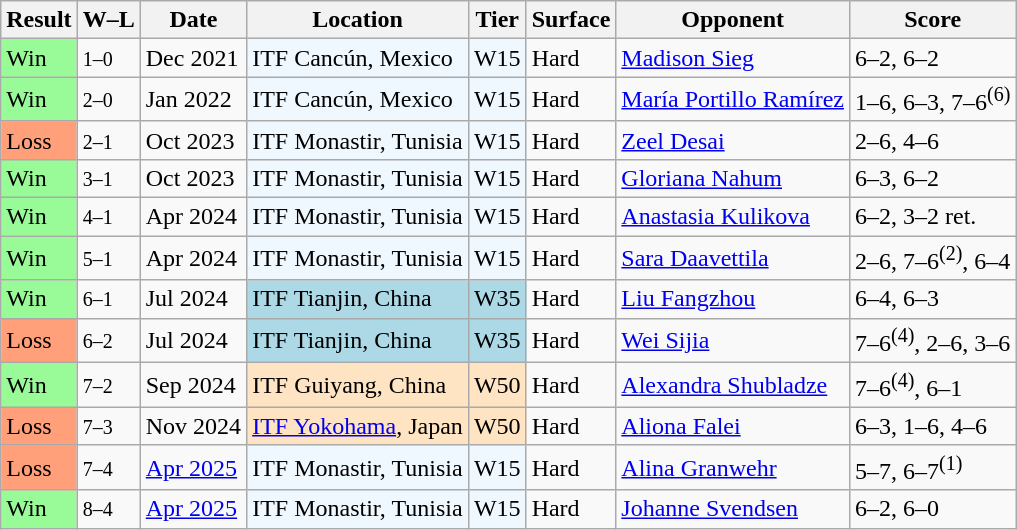<table class="sortable wikitable">
<tr>
<th>Result</th>
<th class="unsortable">W–L</th>
<th>Date</th>
<th>Location</th>
<th>Tier</th>
<th>Surface</th>
<th>Opponent</th>
<th class="unsortable">Score</th>
</tr>
<tr>
<td bgcolor=98FB98>Win</td>
<td><small>1–0</small></td>
<td>Dec 2021</td>
<td style="background:#f0f8ff;">ITF Cancún, Mexico</td>
<td style="background:#f0f8ff;">W15</td>
<td>Hard</td>
<td> <a href='#'>Madison Sieg</a></td>
<td>6–2, 6–2</td>
</tr>
<tr>
<td bgcolor=98FB98>Win</td>
<td><small>2–0</small></td>
<td>Jan 2022</td>
<td style="background:#f0f8ff;">ITF Cancún, Mexico</td>
<td style="background:#f0f8ff;">W15</td>
<td>Hard</td>
<td> <a href='#'>María Portillo Ramírez</a></td>
<td>1–6, 6–3, 7–6<sup>(6)</sup></td>
</tr>
<tr>
<td style="background:#ffa07a;">Loss</td>
<td><small>2–1</small></td>
<td>Oct 2023</td>
<td style="background:#f0f8ff;">ITF Monastir, Tunisia</td>
<td style="background:#f0f8ff;">W15</td>
<td>Hard</td>
<td> <a href='#'>Zeel Desai</a></td>
<td>2–6, 4–6</td>
</tr>
<tr>
<td bgcolor=98FB98>Win</td>
<td><small>3–1</small></td>
<td>Oct 2023</td>
<td style="background:#f0f8ff;">ITF Monastir, Tunisia</td>
<td style="background:#f0f8ff;">W15</td>
<td>Hard</td>
<td> <a href='#'>Gloriana Nahum</a></td>
<td>6–3, 6–2</td>
</tr>
<tr>
<td bgcolor=98FB98>Win</td>
<td><small>4–1</small></td>
<td>Apr 2024</td>
<td style="background:#f0f8ff;">ITF Monastir, Tunisia</td>
<td style="background:#f0f8ff;">W15</td>
<td>Hard</td>
<td> <a href='#'>Anastasia Kulikova</a></td>
<td>6–2, 3–2 ret.</td>
</tr>
<tr>
<td bgcolor=98FB98>Win</td>
<td><small>5–1</small></td>
<td>Apr 2024</td>
<td style="background:#f0f8ff;">ITF Monastir, Tunisia</td>
<td style="background:#f0f8ff;">W15</td>
<td>Hard</td>
<td> <a href='#'>Sara Daavettila</a></td>
<td>2–6, 7–6<sup>(2)</sup>, 6–4</td>
</tr>
<tr>
<td bgcolor=98FB98>Win</td>
<td><small>6–1</small></td>
<td>Jul 2024</td>
<td style="background:lightblue;">ITF Tianjin, China</td>
<td style="background:lightblue;">W35</td>
<td>Hard</td>
<td> <a href='#'>Liu Fangzhou</a></td>
<td>6–4, 6–3</td>
</tr>
<tr>
<td style="background:#ffa07a;">Loss</td>
<td><small>6–2</small></td>
<td>Jul 2024</td>
<td style="background:lightblue;">ITF Tianjin, China</td>
<td style="background:lightblue;">W35</td>
<td>Hard</td>
<td> <a href='#'>Wei Sijia</a></td>
<td>7–6<sup>(4)</sup>, 2–6, 3–6</td>
</tr>
<tr>
<td bgcolor=98FB98>Win</td>
<td><small>7–2</small></td>
<td>Sep 2024</td>
<td style="background:#ffe4c4;">ITF Guiyang, China</td>
<td style="background:#ffe4c4;">W50</td>
<td>Hard</td>
<td> <a href='#'>Alexandra Shubladze</a></td>
<td>7–6<sup>(4)</sup>, 6–1</td>
</tr>
<tr>
<td style="background:#ffa07a;">Loss</td>
<td><small>7–3</small></td>
<td>Nov 2024</td>
<td style="background:#ffe4c4;"><a href='#'>ITF Yokohama</a>, Japan</td>
<td style="background:#ffe4c4;">W50</td>
<td>Hard</td>
<td> <a href='#'>Aliona Falei</a></td>
<td>6–3, 1–6, 4–6</td>
</tr>
<tr>
<td style="background:#ffa07a;">Loss</td>
<td><small>7–4</small></td>
<td><a href='#'>Apr 2025</a></td>
<td style="background:#f0f8ff;">ITF Monastir, Tunisia</td>
<td style="background:#f0f8ff;">W15</td>
<td>Hard</td>
<td> <a href='#'>Alina Granwehr</a></td>
<td>5–7, 6–7<sup>(1)</sup></td>
</tr>
<tr>
<td bgcolor=98FB98>Win</td>
<td><small>8–4</small></td>
<td><a href='#'>Apr 2025</a></td>
<td style="background:#f0f8ff;">ITF Monastir, Tunisia</td>
<td style="background:#f0f8ff;">W15</td>
<td>Hard</td>
<td> <a href='#'>Johanne Svendsen</a></td>
<td>6–2, 6–0</td>
</tr>
</table>
